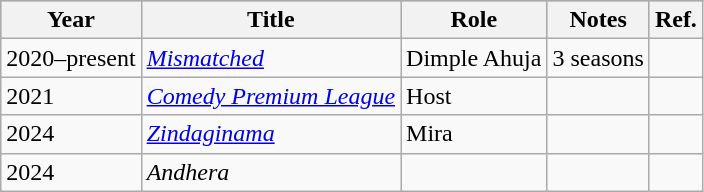<table class="wikitable">
<tr style="background:#b0c4de; text-align:center;">
<th>Year</th>
<th>Title</th>
<th>Role</th>
<th>Notes</th>
<th>Ref.</th>
</tr>
<tr>
<td>2020–present</td>
<td><em><a href='#'>Mismatched</a></em></td>
<td>Dimple Ahuja</td>
<td>3 seasons</td>
<td></td>
</tr>
<tr>
<td>2021</td>
<td><em><a href='#'>Comedy Premium League</a></em></td>
<td>Host</td>
<td></td>
<td></td>
</tr>
<tr>
<td>2024</td>
<td><em><a href='#'>Zindaginama</a></em></td>
<td>Mira</td>
<td></td>
<td></td>
</tr>
<tr>
<td>2024</td>
<td><em>Andhera</em></td>
<td></td>
<td></td>
<td></td>
</tr>
</table>
